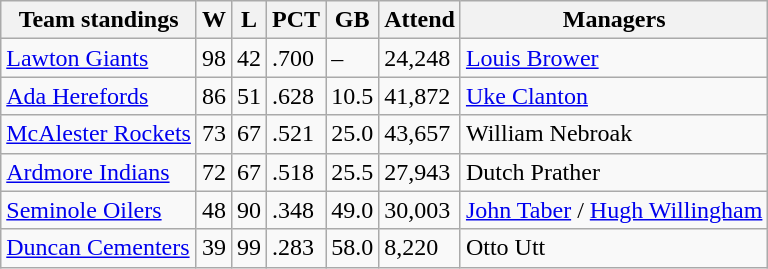<table class="wikitable">
<tr>
<th>Team standings</th>
<th>W</th>
<th>L</th>
<th>PCT</th>
<th>GB</th>
<th>Attend</th>
<th>Managers</th>
</tr>
<tr>
<td><a href='#'>Lawton Giants</a></td>
<td>98</td>
<td>42</td>
<td>.700</td>
<td>–</td>
<td>24,248</td>
<td><a href='#'>Louis Brower</a></td>
</tr>
<tr>
<td><a href='#'>Ada Herefords</a></td>
<td>86</td>
<td>51</td>
<td>.628</td>
<td>10.5</td>
<td>41,872</td>
<td><a href='#'>Uke Clanton</a></td>
</tr>
<tr>
<td><a href='#'>McAlester Rockets</a></td>
<td>73</td>
<td>67</td>
<td>.521</td>
<td>25.0</td>
<td>43,657</td>
<td>William Nebroak</td>
</tr>
<tr>
<td><a href='#'>Ardmore Indians</a></td>
<td>72</td>
<td>67</td>
<td>.518</td>
<td>25.5</td>
<td>27,943</td>
<td>Dutch Prather</td>
</tr>
<tr>
<td><a href='#'>Seminole Oilers</a></td>
<td>48</td>
<td>90</td>
<td>.348</td>
<td>49.0</td>
<td>30,003</td>
<td><a href='#'>John Taber</a> / <a href='#'>Hugh Willingham</a></td>
</tr>
<tr>
<td><a href='#'>Duncan Cementers</a></td>
<td>39</td>
<td>99</td>
<td>.283</td>
<td>58.0</td>
<td>8,220</td>
<td>Otto Utt</td>
</tr>
</table>
